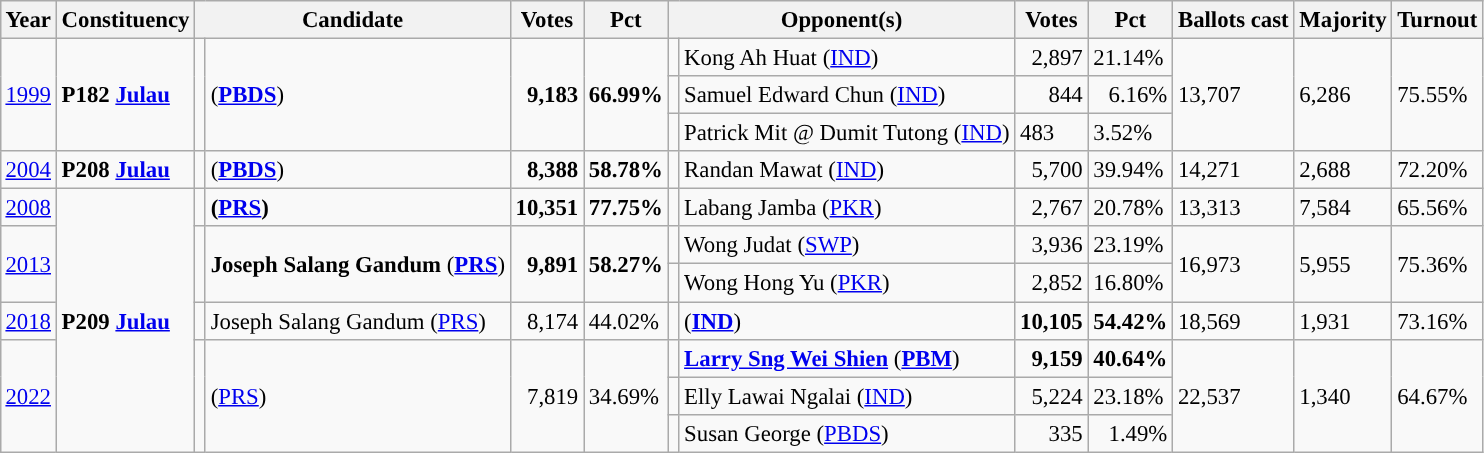<table class="wikitable" style="margin:0.5em ; font-size:95%">
<tr>
<th>Year</th>
<th>Constituency</th>
<th colspan=2>Candidate</th>
<th>Votes</th>
<th>Pct</th>
<th colspan=2>Opponent(s)</th>
<th>Votes</th>
<th>Pct</th>
<th>Ballots cast</th>
<th>Majority</th>
<th>Turnout</th>
</tr>
<tr>
<td rowspan="3"><a href='#'>1999</a></td>
<td rowspan="3"><strong>P182 <a href='#'>Julau</a></strong></td>
<td rowspan="3" ></td>
<td rowspan="3"> (<a href='#'><strong>PBDS</strong></a>)</td>
<td rowspan="3" align="right"><strong>9,183</strong></td>
<td rowspan="3"><strong>66.99%</strong></td>
<td></td>
<td>Kong Ah Huat (<a href='#'>IND</a>)</td>
<td align="right">2,897</td>
<td>21.14%</td>
<td rowspan="3">13,707</td>
<td rowspan="3">6,286</td>
<td rowspan="3">75.55%</td>
</tr>
<tr>
<td></td>
<td>Samuel Edward Chun (<a href='#'>IND</a>)</td>
<td align="right">844</td>
<td align="right">6.16%</td>
</tr>
<tr>
<td></td>
<td>Patrick Mit @ Dumit Tutong (<a href='#'>IND</a>)</td>
<td>483</td>
<td>3.52%</td>
</tr>
<tr>
<td><a href='#'>2004</a></td>
<td><strong>P208 <a href='#'>Julau</a></strong></td>
<td></td>
<td><strong></strong> (<a href='#'><strong>PBDS</strong></a>)</td>
<td align="right"><strong>8,388</strong></td>
<td><strong>58.78%</strong></td>
<td></td>
<td>Randan Mawat (<a href='#'>IND</a>)</td>
<td align="right">5,700</td>
<td>39.94%</td>
<td>14,271</td>
<td>2,688</td>
<td>72.20%</td>
</tr>
<tr>
<td><a href='#'>2008</a></td>
<td rowspan=7><strong>P209 <a href='#'>Julau</a></strong></td>
<td></td>
<td><strong> (<a href='#'>PRS</a>)</strong></td>
<td align="right"><strong>10,351</strong></td>
<td><strong>77.75%</strong></td>
<td></td>
<td>Labang Jamba (<a href='#'>PKR</a>)</td>
<td align="right">2,767</td>
<td>20.78%</td>
<td>13,313</td>
<td>7,584</td>
<td>65.56%</td>
</tr>
<tr>
<td rowspan="2"><a href='#'>2013</a></td>
<td rowspan="2" ></td>
<td rowspan="2"><strong>Joseph Salang Gandum</strong> (<a href='#'><strong>PRS</strong></a>)</td>
<td rowspan="2" align="right"><strong>9,891</strong></td>
<td rowspan="2"><strong>58.27%</strong></td>
<td bgcolor = ></td>
<td>Wong Judat (<a href='#'>SWP</a>)</td>
<td align="right">3,936</td>
<td>23.19%</td>
<td rowspan="2">16,973</td>
<td rowspan="2">5,955</td>
<td rowspan="2">75.36%</td>
</tr>
<tr>
<td></td>
<td>Wong Hong Yu (<a href='#'>PKR</a>)</td>
<td align="right">2,852</td>
<td>16.80%</td>
</tr>
<tr>
<td><a href='#'>2018</a></td>
<td></td>
<td>Joseph Salang Gandum (<a href='#'>PRS</a>)</td>
<td align="right">8,174</td>
<td>44.02%</td>
<td></td>
<td> (<a href='#'><strong>IND</strong></a>)</td>
<td align="right"><strong>10,105</strong></td>
<td><strong>54.42%</strong></td>
<td>18,569</td>
<td>1,931</td>
<td>73.16%</td>
</tr>
<tr>
<td rowspan="3"><a href='#'>2022</a></td>
<td rowspan="3" ></td>
<td rowspan="3"> (<a href='#'>PRS</a>)</td>
<td rowspan="3" align="right">7,819</td>
<td rowspan="3">34.69%</td>
<td bgcolor=></td>
<td><strong><a href='#'>Larry Sng Wei Shien</a></strong> (<a href='#'><strong>PBM</strong></a>)</td>
<td align="right"><strong>9,159</strong></td>
<td><strong>40.64%</strong></td>
<td rowspan="3">22,537</td>
<td rowspan="3">1,340</td>
<td rowspan="3">64.67%</td>
</tr>
<tr>
<td></td>
<td>Elly Lawai Ngalai (<a href='#'>IND</a>)</td>
<td align="right">5,224</td>
<td>23.18%</td>
</tr>
<tr>
<td></td>
<td>Susan George (<a href='#'>PBDS</a>)</td>
<td align="right">335</td>
<td align="right">1.49%</td>
</tr>
</table>
